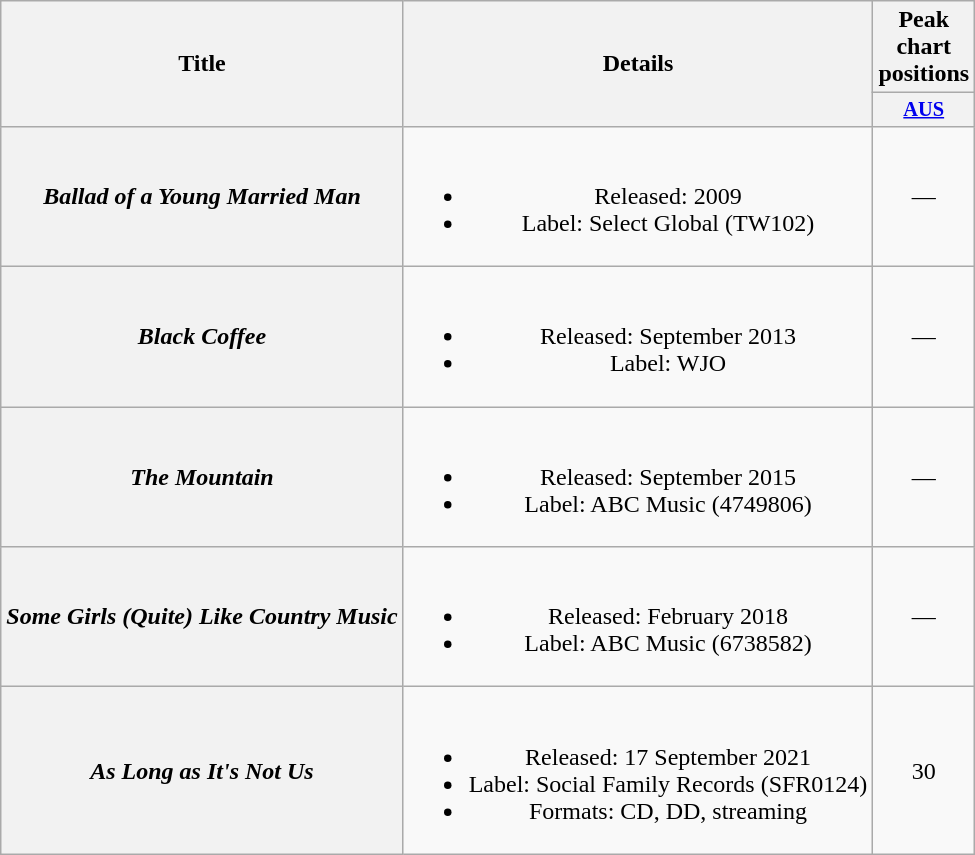<table class="wikitable plainrowheaders" style="text-align:center;">
<tr>
<th scope="col" rowspan="2">Title</th>
<th scope="col" rowspan="2">Details</th>
<th scope="col" colspan="1">Peak chart positions</th>
</tr>
<tr>
<th scope="col" style="width:2.75em;font-size:85%;"><a href='#'>AUS</a><br></th>
</tr>
<tr>
<th scope="row"><em>Ballad of a Young Married Man</em> <br></th>
<td><br><ul><li>Released: 2009</li><li>Label: Select Global (TW102)</li></ul></td>
<td>—</td>
</tr>
<tr>
<th scope="row"><em>Black Coffee</em></th>
<td><br><ul><li>Released: September 2013</li><li>Label: WJO</li></ul></td>
<td>—</td>
</tr>
<tr>
<th scope="row"><em>The Mountain</em></th>
<td><br><ul><li>Released: September 2015</li><li>Label: ABC Music (4749806)</li></ul></td>
<td>—</td>
</tr>
<tr>
<th scope="row"><em>Some Girls (Quite) Like Country Music</em></th>
<td><br><ul><li>Released: February 2018</li><li>Label: ABC Music (6738582)</li></ul></td>
<td>—</td>
</tr>
<tr>
<th scope="row"><em>As Long as It's Not Us</em></th>
<td><br><ul><li>Released: 17 September 2021</li><li>Label: Social Family Records (SFR0124)</li><li>Formats: CD, DD, streaming</li></ul></td>
<td>30</td>
</tr>
</table>
